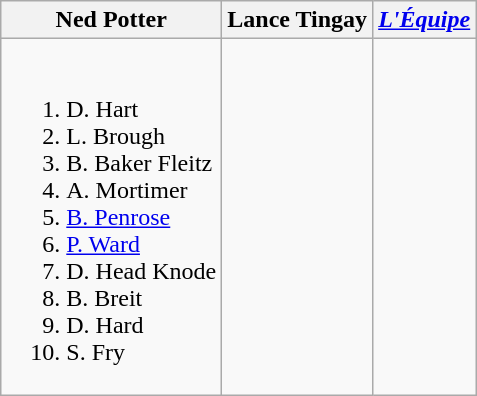<table class="wikitable">
<tr>
<th>Ned Potter</th>
<th>Lance Tingay<strong></strong></th>
<th><em><a href='#'>L'Équipe</a></em></th>
</tr>
<tr style="vertical-align: top;">
<td style="white-space: nowrap;"><br><ol><li> D. Hart</li><li> L. Brough</li><li> B. Baker Fleitz</li><li> A. Mortimer</li><li> <a href='#'>B. Penrose</a></li><li> <a href='#'>P. Ward</a></li><li> D. Head Knode</li><li> B. Breit</li><li> D. Hard</li><li> S. Fry</li></ol></td>
<td></td>
<td></td>
</tr>
</table>
